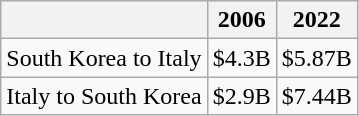<table class="wikitable">
<tr>
<th></th>
<th>2006</th>
<th>2022</th>
</tr>
<tr>
<td>South Korea to Italy</td>
<td>$4.3B</td>
<td>$5.87B</td>
</tr>
<tr>
<td>Italy to South Korea</td>
<td>$2.9B</td>
<td>$7.44B</td>
</tr>
</table>
